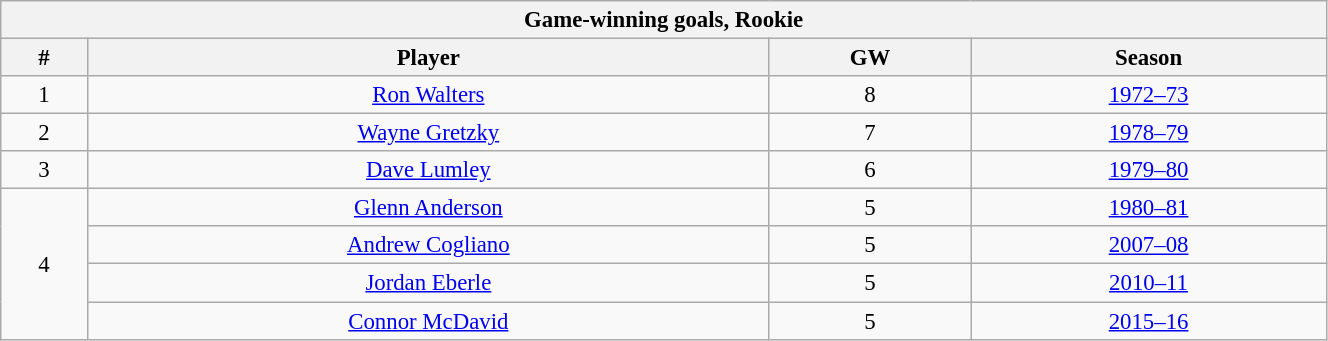<table class="wikitable" style="text-align: center; font-size: 95%" width="70%">
<tr>
<th colspan="4">Game-winning goals, Rookie</th>
</tr>
<tr>
<th>#</th>
<th>Player</th>
<th>GW</th>
<th>Season</th>
</tr>
<tr>
<td>1</td>
<td><a href='#'>Ron Walters</a></td>
<td>8</td>
<td><a href='#'>1972–73</a></td>
</tr>
<tr>
<td>2</td>
<td><a href='#'>Wayne Gretzky</a></td>
<td>7</td>
<td><a href='#'>1978–79</a></td>
</tr>
<tr>
<td>3</td>
<td><a href='#'>Dave Lumley</a></td>
<td>6</td>
<td><a href='#'>1979–80</a></td>
</tr>
<tr>
<td rowspan="4">4</td>
<td><a href='#'>Glenn Anderson</a></td>
<td>5</td>
<td><a href='#'>1980–81</a></td>
</tr>
<tr>
<td><a href='#'>Andrew Cogliano</a></td>
<td>5</td>
<td><a href='#'>2007–08</a></td>
</tr>
<tr>
<td><a href='#'>Jordan Eberle</a></td>
<td>5</td>
<td><a href='#'>2010–11</a></td>
</tr>
<tr>
<td><a href='#'>Connor McDavid</a></td>
<td>5</td>
<td><a href='#'>2015–16</a></td>
</tr>
</table>
